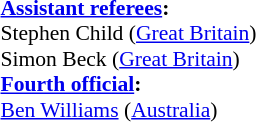<table width=50% style="font-size: 90%">
<tr>
<td><br><strong><a href='#'>Assistant referees</a>:</strong>
<br>Stephen Child (<a href='#'>Great Britain</a>)
<br>Simon Beck (<a href='#'>Great Britain</a>)
<br><strong><a href='#'>Fourth official</a>:</strong>
<br><a href='#'>Ben Williams</a> (<a href='#'>Australia</a>)</td>
</tr>
</table>
